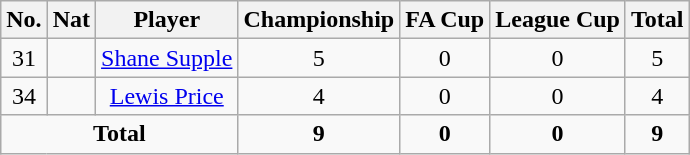<table class="wikitable" style="text-align:center">
<tr>
<th width=0%>No.</th>
<th width=0%>Nat</th>
<th width=0%>Player</th>
<th width=0%>Championship</th>
<th width=0%>FA Cup</th>
<th width=0%>League Cup</th>
<th width=0%>Total</th>
</tr>
<tr>
<td>31</td>
<td></td>
<td><a href='#'>Shane Supple</a></td>
<td>5</td>
<td>0</td>
<td>0</td>
<td>5</td>
</tr>
<tr>
<td>34</td>
<td></td>
<td><a href='#'>Lewis Price</a></td>
<td>4</td>
<td>0</td>
<td>0</td>
<td>4</td>
</tr>
<tr>
<td colspan=3><strong>Total</strong></td>
<td><strong>9</strong></td>
<td><strong>0</strong></td>
<td><strong>0</strong></td>
<td><strong>9</strong></td>
</tr>
</table>
